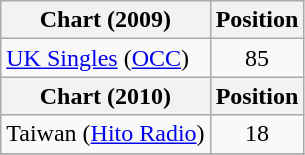<table class="wikitable sortable">
<tr>
<th>Chart (2009)</th>
<th>Position</th>
</tr>
<tr>
<td><a href='#'>UK Singles</a> (<a href='#'>OCC</a>)</td>
<td align="center">85</td>
</tr>
<tr>
<th>Chart (2010)</th>
<th>Position</th>
</tr>
<tr>
<td>Taiwan (<a href='#'>Hito Radio</a>)</td>
<td style="text-align:center;">18</td>
</tr>
<tr>
</tr>
</table>
